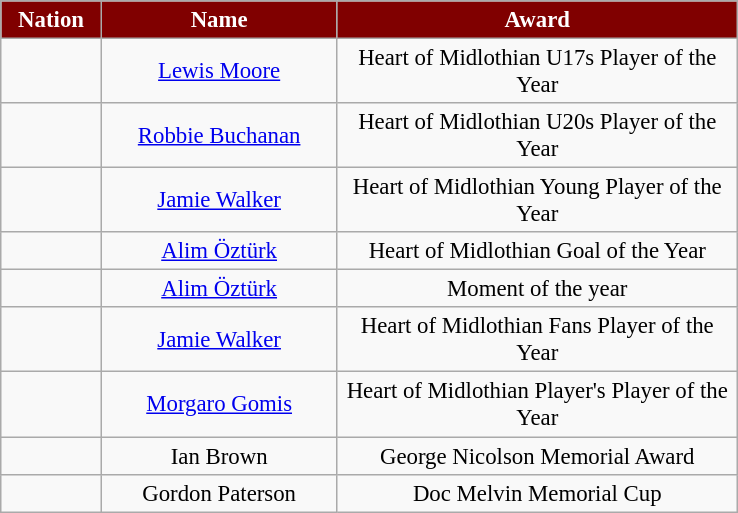<table class="wikitable" style="font-size: 95%; text-align: center;">
<tr>
<th scope="col" style="background:maroon; color:white; width:60px;">Nation</th>
<th scope="col" style="background:maroon; color:white; width:150px;">Name</th>
<th scope="col" style="background:maroon; color:white; width:260px;">Award</th>
</tr>
<tr>
<td></td>
<td><a href='#'>Lewis Moore</a></td>
<td>Heart of Midlothian U17s Player of the Year</td>
</tr>
<tr>
<td></td>
<td><a href='#'>Robbie Buchanan</a></td>
<td>Heart of Midlothian U20s Player of the Year</td>
</tr>
<tr>
<td></td>
<td><a href='#'>Jamie Walker</a></td>
<td>Heart of Midlothian Young Player of the Year</td>
</tr>
<tr>
<td></td>
<td><a href='#'>Alim Öztürk</a></td>
<td>Heart of Midlothian Goal of the Year</td>
</tr>
<tr>
<td></td>
<td><a href='#'>Alim Öztürk</a></td>
<td>Moment of the year</td>
</tr>
<tr>
<td></td>
<td><a href='#'>Jamie Walker</a></td>
<td>Heart of Midlothian Fans Player of the Year</td>
</tr>
<tr>
<td></td>
<td><a href='#'>Morgaro Gomis</a></td>
<td>Heart of Midlothian Player's Player of the Year</td>
</tr>
<tr>
<td></td>
<td>Ian Brown</td>
<td>George Nicolson Memorial Award</td>
</tr>
<tr>
<td></td>
<td>Gordon Paterson</td>
<td>Doc Melvin Memorial Cup</td>
</tr>
</table>
